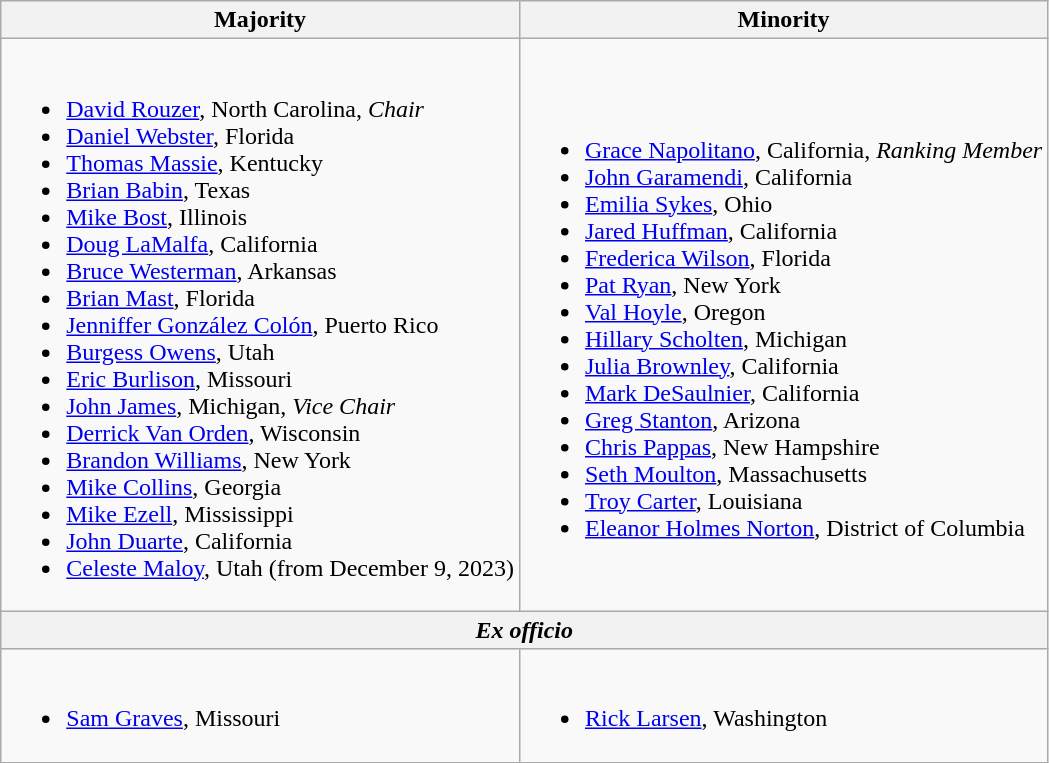<table class=wikitable>
<tr>
<th>Majority</th>
<th>Minority</th>
</tr>
<tr>
<td><br><ul><li><a href='#'>David Rouzer</a>, North Carolina, <em>Chair</em></li><li><a href='#'>Daniel Webster</a>, Florida</li><li><a href='#'>Thomas Massie</a>, Kentucky</li><li><a href='#'>Brian Babin</a>, Texas</li><li><a href='#'>Mike Bost</a>, Illinois</li><li><a href='#'>Doug LaMalfa</a>, California</li><li><a href='#'>Bruce Westerman</a>, Arkansas</li><li><a href='#'>Brian Mast</a>, Florida</li><li><a href='#'>Jenniffer González Colón</a>, Puerto Rico</li><li><a href='#'>Burgess Owens</a>, Utah</li><li><a href='#'>Eric Burlison</a>, Missouri</li><li><a href='#'>John James</a>, Michigan, <em>Vice Chair</em></li><li><a href='#'>Derrick Van Orden</a>, Wisconsin</li><li><a href='#'>Brandon Williams</a>, New York</li><li><a href='#'>Mike Collins</a>, Georgia</li><li><a href='#'>Mike Ezell</a>, Mississippi</li><li><a href='#'>John Duarte</a>, California</li><li><a href='#'>Celeste Maloy</a>, Utah (from December 9, 2023)</li></ul></td>
<td><br><ul><li><a href='#'>Grace Napolitano</a>, California, <em>Ranking Member</em></li><li><a href='#'>John Garamendi</a>, California</li><li><a href='#'>Emilia Sykes</a>, Ohio</li><li><a href='#'>Jared Huffman</a>, California</li><li><a href='#'>Frederica Wilson</a>, Florida</li><li><a href='#'>Pat Ryan</a>, New York</li><li><a href='#'>Val Hoyle</a>, Oregon</li><li><a href='#'>Hillary Scholten</a>, Michigan</li><li><a href='#'>Julia Brownley</a>, California</li><li><a href='#'>Mark DeSaulnier</a>, California</li><li><a href='#'>Greg Stanton</a>, Arizona</li><li><a href='#'>Chris Pappas</a>, New Hampshire</li><li><a href='#'>Seth Moulton</a>, Massachusetts</li><li><a href='#'>Troy Carter</a>, Louisiana</li><li><a href='#'>Eleanor Holmes Norton</a>, District of Columbia</li></ul></td>
</tr>
<tr>
<th colspan=2><em>Ex officio</em></th>
</tr>
<tr>
<td><br><ul><li><a href='#'>Sam Graves</a>, Missouri</li></ul></td>
<td><br><ul><li><a href='#'>Rick Larsen</a>, Washington</li></ul></td>
</tr>
</table>
